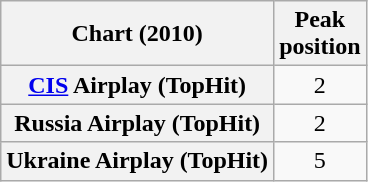<table class="wikitable sortable plainrowheaders" style="text-align:center">
<tr>
<th scope="col">Chart (2010)</th>
<th scope="col">Peak<br>position</th>
</tr>
<tr>
<th scope="row"><a href='#'>CIS</a> Airplay (TopHit)</th>
<td>2</td>
</tr>
<tr>
<th scope="row">Russia Airplay (TopHit)</th>
<td>2</td>
</tr>
<tr>
<th scope="row">Ukraine Airplay (TopHit)</th>
<td>5</td>
</tr>
</table>
